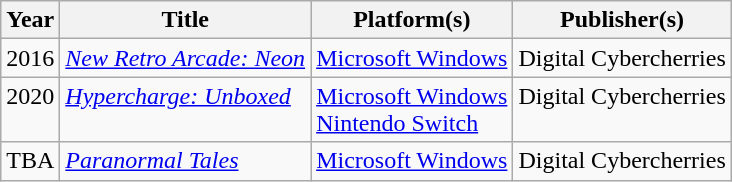<table class="wikitable sortable">
<tr>
<th>Year</th>
<th>Title</th>
<th>Platform(s)</th>
<th>Publisher(s)</th>
</tr>
<tr>
<td>2016</td>
<td><em><a href='#'>New Retro Arcade: Neon</a></em></td>
<td><a href='#'>Microsoft Windows</a></td>
<td>Digital Cybercherries</td>
</tr>
<tr>
<td style="vertical-align: top;">2020</td>
<td style="vertical-align: top;"><em><a href='#'>Hypercharge: Unboxed</a></em></td>
<td><a href='#'>Microsoft Windows</a><br><a href='#'>Nintendo Switch</a></td>
<td style="vertical-align: top;">Digital Cybercherries</td>
</tr>
<tr>
<td>TBA</td>
<td><em><a href='#'>Paranormal Tales</a></em></td>
<td><a href='#'>Microsoft Windows</a></td>
<td>Digital Cybercherries</td>
</tr>
</table>
